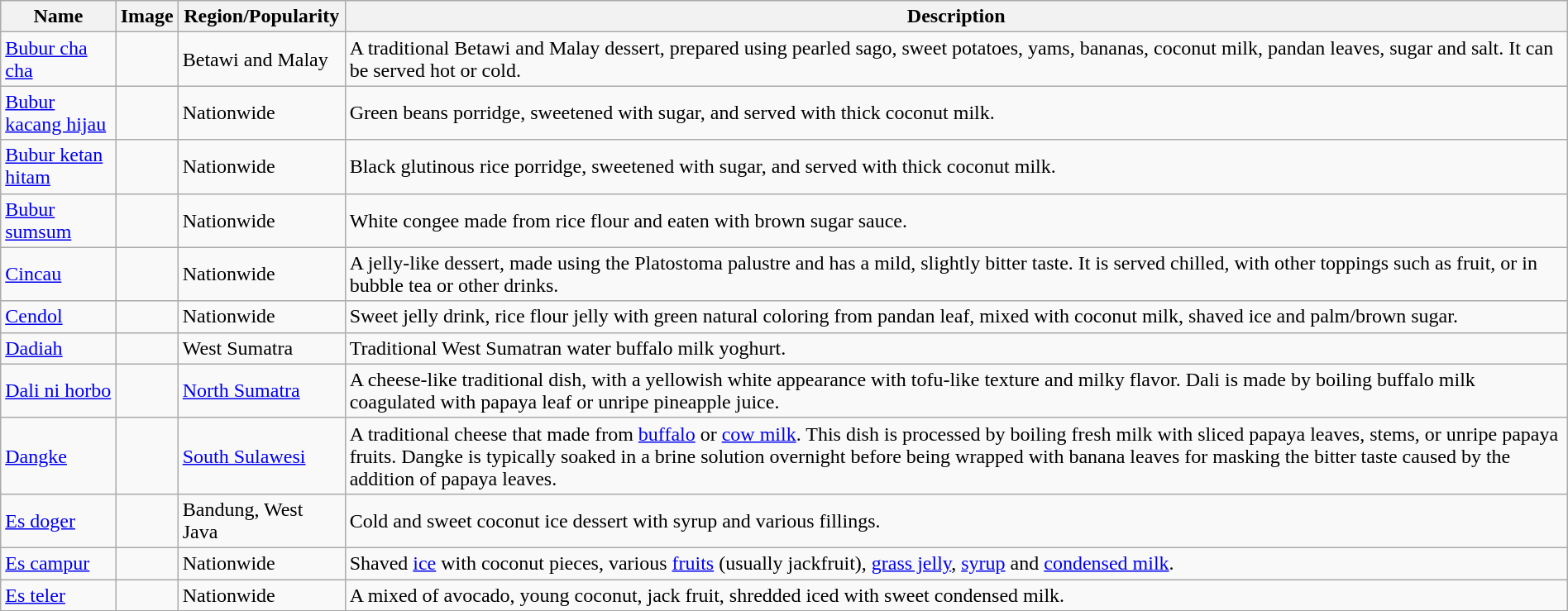<table class="wikitable sortable" width="100%">
<tr>
<th>Name</th>
<th>Image</th>
<th>Region/Popularity</th>
<th>Description</th>
</tr>
<tr>
<td><a href='#'>Bubur cha cha</a></td>
<td></td>
<td>Betawi and Malay</td>
<td>A traditional Betawi and Malay dessert, prepared using pearled sago, sweet potatoes, yams, bananas, coconut milk, pandan leaves, sugar and salt. It can be served hot or cold.</td>
</tr>
<tr>
<td><a href='#'>Bubur kacang hijau</a></td>
<td></td>
<td>Nationwide</td>
<td>Green beans porridge, sweetened with sugar, and served with thick coconut milk.</td>
</tr>
<tr>
<td><a href='#'>Bubur ketan hitam</a></td>
<td></td>
<td>Nationwide</td>
<td>Black glutinous rice porridge, sweetened with sugar, and served with thick coconut milk.</td>
</tr>
<tr>
<td><a href='#'>Bubur sumsum</a></td>
<td></td>
<td>Nationwide</td>
<td>White congee made from rice flour and eaten with brown sugar sauce.</td>
</tr>
<tr>
<td><a href='#'>Cincau</a></td>
<td></td>
<td>Nationwide</td>
<td>A jelly-like dessert, made using the Platostoma palustre and has a mild, slightly bitter taste. It is served chilled, with other toppings such as fruit, or in bubble tea or other drinks.</td>
</tr>
<tr>
<td><a href='#'>Cendol</a></td>
<td></td>
<td>Nationwide</td>
<td>Sweet jelly drink, rice flour jelly with green natural coloring from pandan leaf, mixed with coconut milk, shaved ice and palm/brown sugar.</td>
</tr>
<tr>
<td><a href='#'>Dadiah</a></td>
<td></td>
<td>West Sumatra</td>
<td>Traditional West Sumatran water buffalo milk yoghurt.</td>
</tr>
<tr>
<td><a href='#'>Dali ni horbo</a></td>
<td></td>
<td><a href='#'>North Sumatra</a></td>
<td>A cheese-like traditional dish, with a yellowish white appearance with tofu-like texture and milky flavor. Dali is made by boiling buffalo milk coagulated with papaya leaf or unripe pineapple juice.</td>
</tr>
<tr>
<td><a href='#'>Dangke</a></td>
<td></td>
<td><a href='#'>South Sulawesi</a></td>
<td>A traditional cheese that made from <a href='#'>buffalo</a> or <a href='#'>cow milk</a>. This dish is processed by boiling fresh milk with sliced papaya leaves, stems, or unripe papaya fruits. Dangke is typically soaked in a brine solution overnight before being wrapped with banana leaves for masking the bitter taste caused by the addition of papaya leaves.</td>
</tr>
<tr>
<td><a href='#'>Es doger</a></td>
<td></td>
<td>Bandung, West Java</td>
<td>Cold and sweet coconut ice dessert with syrup and various fillings.</td>
</tr>
<tr>
<td><a href='#'>Es campur</a></td>
<td></td>
<td>Nationwide</td>
<td>Shaved <a href='#'>ice</a> with coconut pieces, various <a href='#'>fruits</a> (usually jackfruit), <a href='#'>grass jelly</a>, <a href='#'>syrup</a> and <a href='#'>condensed milk</a>.</td>
</tr>
<tr>
<td><a href='#'>Es teler</a></td>
<td></td>
<td>Nationwide</td>
<td>A mixed of avocado, young coconut, jack fruit, shredded iced with sweet condensed milk.</td>
</tr>
<tr>
</tr>
</table>
